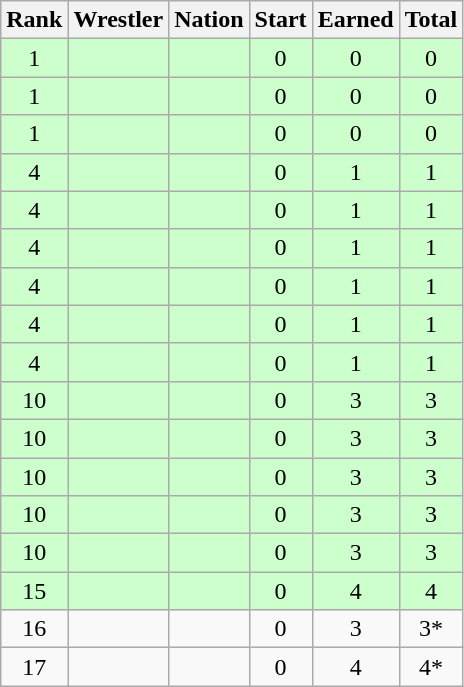<table class="wikitable sortable" style="text-align:center;">
<tr>
<th>Rank</th>
<th>Wrestler</th>
<th>Nation</th>
<th>Start</th>
<th>Earned</th>
<th>Total</th>
</tr>
<tr style="background:#cfc;">
<td>1</td>
<td align=left></td>
<td align=left></td>
<td>0</td>
<td>0</td>
<td>0</td>
</tr>
<tr style="background:#cfc;">
<td>1</td>
<td align=left></td>
<td align=left></td>
<td>0</td>
<td>0</td>
<td>0</td>
</tr>
<tr style="background:#cfc;">
<td>1</td>
<td align=left></td>
<td align=left></td>
<td>0</td>
<td>0</td>
<td>0</td>
</tr>
<tr style="background:#cfc;">
<td>4</td>
<td align=left></td>
<td align=left></td>
<td>0</td>
<td>1</td>
<td>1</td>
</tr>
<tr style="background:#cfc;">
<td>4</td>
<td align=left></td>
<td align=left></td>
<td>0</td>
<td>1</td>
<td>1</td>
</tr>
<tr style="background:#cfc;">
<td>4</td>
<td align=left></td>
<td align=left></td>
<td>0</td>
<td>1</td>
<td>1</td>
</tr>
<tr style="background:#cfc;">
<td>4</td>
<td align=left></td>
<td align=left></td>
<td>0</td>
<td>1</td>
<td>1</td>
</tr>
<tr style="background:#cfc;">
<td>4</td>
<td align=left></td>
<td align=left></td>
<td>0</td>
<td>1</td>
<td>1</td>
</tr>
<tr style="background:#cfc;">
<td>4</td>
<td align=left></td>
<td align=left></td>
<td>0</td>
<td>1</td>
<td>1</td>
</tr>
<tr style="background:#cfc;">
<td>10</td>
<td align=left></td>
<td align=left></td>
<td>0</td>
<td>3</td>
<td>3</td>
</tr>
<tr style="background:#cfc;">
<td>10</td>
<td align=left></td>
<td align=left></td>
<td>0</td>
<td>3</td>
<td>3</td>
</tr>
<tr style="background:#cfc;">
<td>10</td>
<td align=left></td>
<td align=left></td>
<td>0</td>
<td>3</td>
<td>3</td>
</tr>
<tr style="background:#cfc;">
<td>10</td>
<td align=left></td>
<td align=left></td>
<td>0</td>
<td>3</td>
<td>3</td>
</tr>
<tr style="background:#cfc;">
<td>10</td>
<td align=left></td>
<td align=left></td>
<td>0</td>
<td>3</td>
<td>3</td>
</tr>
<tr style="background:#cfc;">
<td>15</td>
<td align=left></td>
<td align=left></td>
<td>0</td>
<td>4</td>
<td>4</td>
</tr>
<tr>
<td>16</td>
<td align=left></td>
<td align=left></td>
<td>0</td>
<td>3</td>
<td>3*</td>
</tr>
<tr>
<td>17</td>
<td align=left></td>
<td align=left></td>
<td>0</td>
<td>4</td>
<td>4*</td>
</tr>
</table>
